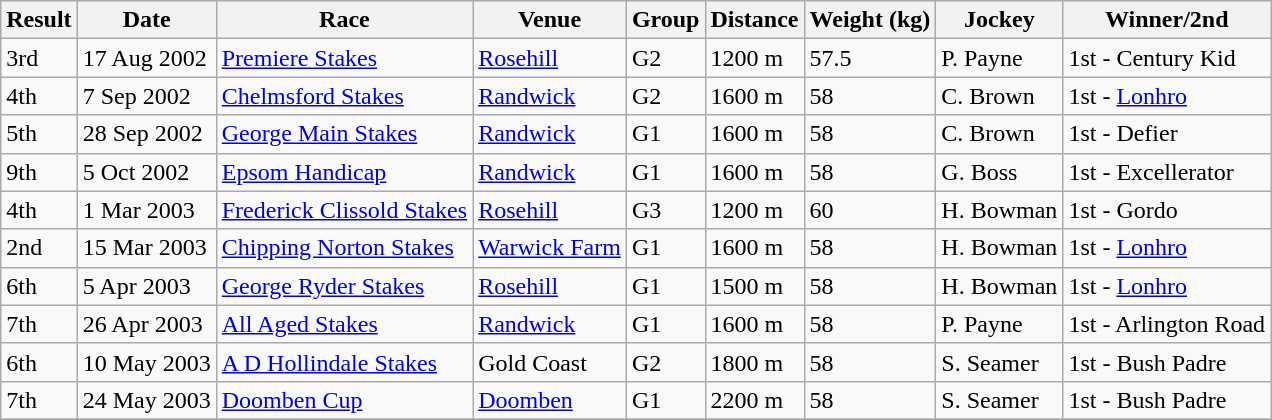<table class="wikitable">
<tr>
<th>Result</th>
<th>Date</th>
<th>Race</th>
<th>Venue</th>
<th>Group</th>
<th>Distance</th>
<th>Weight (kg)</th>
<th>Jockey</th>
<th>Winner/2nd</th>
</tr>
<tr>
<td>3rd</td>
<td>17 Aug 2002</td>
<td><a href='#'>Premiere Stakes</a></td>
<td><a href='#'>Rosehill</a></td>
<td>G2</td>
<td>1200 m</td>
<td>57.5</td>
<td>P. Payne</td>
<td>1st - Century Kid</td>
</tr>
<tr>
<td>4th</td>
<td>7 Sep 2002</td>
<td><a href='#'>Chelmsford Stakes</a></td>
<td><a href='#'>Randwick</a></td>
<td>G2</td>
<td>1600 m</td>
<td>58</td>
<td>C. Brown</td>
<td>1st - <a href='#'>Lonhro</a></td>
</tr>
<tr>
<td>5th</td>
<td>28 Sep 2002</td>
<td><a href='#'>George Main Stakes</a></td>
<td><a href='#'>Randwick</a></td>
<td>G1</td>
<td>1600 m</td>
<td>58</td>
<td>C. Brown</td>
<td>1st - Defier</td>
</tr>
<tr>
<td>9th</td>
<td>5 Oct 2002</td>
<td><a href='#'>Epsom Handicap</a></td>
<td><a href='#'>Randwick</a></td>
<td>G1</td>
<td>1600 m</td>
<td>58</td>
<td>G. Boss</td>
<td>1st - Excellerator</td>
</tr>
<tr>
<td>4th</td>
<td>1 Mar 2003</td>
<td><a href='#'>Frederick Clissold Stakes</a></td>
<td><a href='#'>Rosehill</a></td>
<td>G3</td>
<td>1200 m</td>
<td>60</td>
<td>H. Bowman</td>
<td>1st - Gordo</td>
</tr>
<tr>
<td>2nd</td>
<td>15 Mar 2003</td>
<td><a href='#'>Chipping Norton Stakes</a></td>
<td><a href='#'>Warwick Farm</a></td>
<td>G1</td>
<td>1600 m</td>
<td>58</td>
<td>H. Bowman</td>
<td>1st - <a href='#'>Lonhro</a></td>
</tr>
<tr>
<td>6th</td>
<td>5 Apr 2003</td>
<td><a href='#'>George Ryder Stakes</a></td>
<td><a href='#'>Rosehill</a></td>
<td>G1</td>
<td>1500 m</td>
<td>58</td>
<td>H. Bowman</td>
<td>1st - <a href='#'>Lonhro</a></td>
</tr>
<tr>
<td>7th</td>
<td>26 Apr 2003</td>
<td><a href='#'>All Aged Stakes</a></td>
<td><a href='#'>Randwick</a></td>
<td>G1</td>
<td>1600 m</td>
<td>58</td>
<td>P. Payne</td>
<td>1st - Arlington Road</td>
</tr>
<tr>
<td>6th</td>
<td>10 May 2003</td>
<td><a href='#'>A D Hollindale Stakes</a></td>
<td>Gold Coast</td>
<td>G2</td>
<td>1800 m</td>
<td>58</td>
<td>S. Seamer</td>
<td>1st - Bush Padre</td>
</tr>
<tr>
<td>7th</td>
<td>24 May 2003</td>
<td><a href='#'>Doomben Cup</a></td>
<td><a href='#'>Doomben</a></td>
<td>G1</td>
<td>2200 m</td>
<td>58</td>
<td>S. Seamer</td>
<td>1st - Bush Padre</td>
</tr>
<tr>
</tr>
</table>
